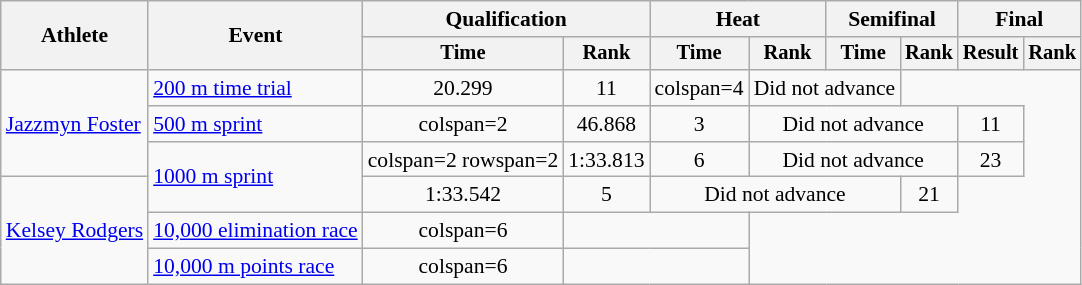<table class=wikitable style=font-size:90%;text-align:center>
<tr>
<th rowspan=2>Athlete</th>
<th rowspan=2>Event</th>
<th colspan=2>Qualification</th>
<th colspan=2>Heat</th>
<th colspan=2>Semifinal</th>
<th colspan=2>Final</th>
</tr>
<tr style=font-size:95%>
<th>Time</th>
<th>Rank</th>
<th>Time</th>
<th>Rank</th>
<th>Time</th>
<th>Rank</th>
<th>Result</th>
<th>Rank</th>
</tr>
<tr>
<td align=left rowspan=3><a href='#'>Jazzmyn Foster</a></td>
<td align=left><a href='#'>200 m time trial</a></td>
<td>20.299</td>
<td>11</td>
<td>colspan=4 </td>
<td colspan=2>Did not advance</td>
</tr>
<tr>
<td align=left><a href='#'>500 m sprint</a></td>
<td>colspan=2 </td>
<td>46.868</td>
<td>3</td>
<td colspan=3>Did not advance</td>
<td>11</td>
</tr>
<tr>
<td align=left rowspan=2><a href='#'>1000 m sprint</a></td>
<td>colspan=2 rowspan=2 </td>
<td>1:33.813</td>
<td>6</td>
<td colspan=3>Did not advance</td>
<td>23</td>
</tr>
<tr>
<td align=left rowspan=3><a href='#'>Kelsey Rodgers</a></td>
<td>1:33.542</td>
<td>5</td>
<td colspan=3>Did not advance</td>
<td>21</td>
</tr>
<tr>
<td align=left><a href='#'>10,000 elimination race</a></td>
<td>colspan=6 </td>
<td colspan=2></td>
</tr>
<tr>
<td align=left><a href='#'>10,000 m points race</a></td>
<td>colspan=6 </td>
<td colspan=2></td>
</tr>
</table>
